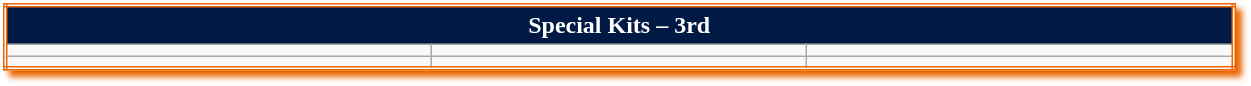<table class="wikitable mw-collapsible mw-collapsed" style="width:65%; border:double #ed6602; box-shadow: 4px 4px 4px #ed6602;">
<tr style="text-align:center; background-color:#001945; color:#FFFFFF; font-weight:bold;">
<td colspan="5">Special Kits – 3rd</td>
</tr>
<tr>
<td></td>
<td></td>
<td></td>
</tr>
<tr>
<td></td>
<td></td>
</tr>
</table>
